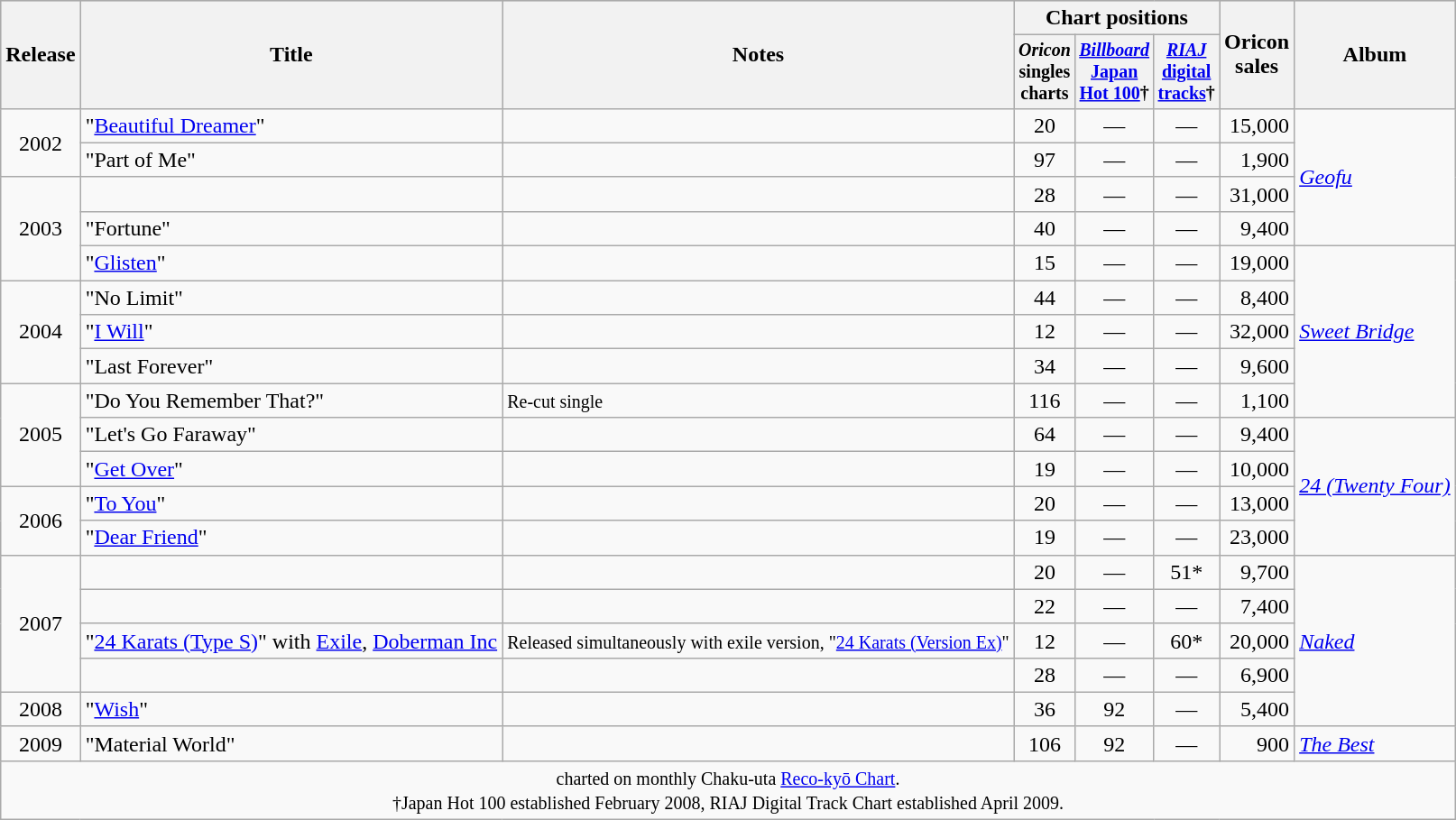<table class="wikitable" style="text-align:center">
<tr bgcolor="#CCCCCC">
<th rowspan="2">Release</th>
<th rowspan="2">Title</th>
<th rowspan="2">Notes</th>
<th colspan="3">Chart positions</th>
<th rowspan="2">Oricon<br>sales<br></th>
<th rowspan="2">Album</th>
</tr>
<tr style="font-size:smaller;">
<th width="35"><em>Oricon</em> singles charts<br></th>
<th width="35"><em><a href='#'>Billboard</a></em> <a href='#'>Japan Hot 100</a>†<br></th>
<th width="35"><em><a href='#'>RIAJ</a></em> <a href='#'>digital tracks</a>†<br></th>
</tr>
<tr>
<td rowspan="2">2002</td>
<td align="left">"<a href='#'>Beautiful Dreamer</a>"</td>
<td align="left" rowspan="1"><small></small></td>
<td>20</td>
<td>—</td>
<td>—</td>
<td align="right">15,000</td>
<td align="left" rowspan="4"><em><a href='#'>Geofu</a></em></td>
</tr>
<tr>
<td align="left">"Part of Me"</td>
<td align="left" rowspan="1"><small></small></td>
<td>97</td>
<td>—</td>
<td>—</td>
<td align="right">1,900</td>
</tr>
<tr>
<td rowspan="3">2003</td>
<td align="left"></td>
<td align="left" rowspan="1"><small></small></td>
<td>28</td>
<td>—</td>
<td>—</td>
<td align="right">31,000</td>
</tr>
<tr>
<td align="left">"Fortune"</td>
<td align="left" rowspan="1"><small></small></td>
<td>40</td>
<td>—</td>
<td>—</td>
<td align="right">9,400</td>
</tr>
<tr>
<td align="left">"<a href='#'>Glisten</a>"</td>
<td align="left" rowspan="1"><small></small></td>
<td>15</td>
<td>—</td>
<td>—</td>
<td align="right">19,000</td>
<td align="left" rowspan="5"><em><a href='#'>Sweet Bridge</a></em></td>
</tr>
<tr>
<td rowspan="3">2004</td>
<td align="left">"No Limit"</td>
<td align="left" rowspan="1"><small></small></td>
<td>44</td>
<td>—</td>
<td>—</td>
<td align="right">8,400</td>
</tr>
<tr>
<td align="left">"<a href='#'>I Will</a>"</td>
<td align="left" rowspan="1"><small></small></td>
<td>12</td>
<td>—</td>
<td>—</td>
<td align="right">32,000</td>
</tr>
<tr>
<td align="left">"Last Forever"</td>
<td align="left" rowspan="1"><small></small></td>
<td>34</td>
<td>—</td>
<td>—</td>
<td align="right">9,600</td>
</tr>
<tr>
<td rowspan="3">2005</td>
<td align="left">"Do You Remember That?"</td>
<td align="left" rowspan="1"><small>Re-cut single</small></td>
<td>116</td>
<td>—</td>
<td>—</td>
<td align="right">1,100</td>
</tr>
<tr>
<td align="left">"Let's Go Faraway"</td>
<td align="left" rowspan="1"><small></small></td>
<td>64</td>
<td>—</td>
<td>—</td>
<td align="right">9,400</td>
<td align="left" rowspan="4"><em><a href='#'>24 (Twenty Four)</a></em></td>
</tr>
<tr>
<td align="left">"<a href='#'>Get Over</a>"</td>
<td align="left" rowspan="1"><small></small></td>
<td>19</td>
<td>—</td>
<td>—</td>
<td align="right">10,000</td>
</tr>
<tr>
<td rowspan="2">2006</td>
<td align="left">"<a href='#'>To You</a>"</td>
<td align="left" rowspan="1"><small></small></td>
<td>20</td>
<td>—</td>
<td>—</td>
<td align="right">13,000</td>
</tr>
<tr>
<td align="left">"<a href='#'>Dear Friend</a>"</td>
<td align="left" rowspan="1"><small></small></td>
<td>19</td>
<td>—</td>
<td>—</td>
<td align="right">23,000</td>
</tr>
<tr>
<td rowspan="4">2007</td>
<td align="left"></td>
<td align="left" rowspan="1"><small></small></td>
<td>20</td>
<td>—</td>
<td>51*</td>
<td align="right">9,700</td>
<td align="left" rowspan="5"><em><a href='#'>Naked</a></em></td>
</tr>
<tr>
<td align="left"></td>
<td align="left" rowspan="1"><small></small></td>
<td>22</td>
<td>—</td>
<td>—</td>
<td align="right">7,400</td>
</tr>
<tr>
<td align="left">"<a href='#'>24 Karats (Type S)</a>" with <a href='#'>Exile</a>, <a href='#'>Doberman Inc</a></td>
<td align="left" rowspan="1"><small>Released simultaneously with exile version, "<a href='#'>24 Karats (Version Ex)</a>"</small></td>
<td>12</td>
<td>—</td>
<td>60*</td>
<td align="right">20,000</td>
</tr>
<tr>
<td align="left"></td>
<td align="left" rowspan="1"><small></small></td>
<td>28</td>
<td>—</td>
<td>—</td>
<td align="right">6,900</td>
</tr>
<tr>
<td rowspan="1">2008</td>
<td align="left">"<a href='#'>Wish</a>"</td>
<td align="left" rowspan="1"><small></small></td>
<td>36</td>
<td>92</td>
<td>—</td>
<td align="right">5,400</td>
</tr>
<tr>
<td rowspan="1">2009</td>
<td align="left">"Material World"</td>
<td align="left" rowspan="1"><small></small></td>
<td>106</td>
<td>92</td>
<td>—</td>
<td align="right">900</td>
<td align="left" rowspan="1"><em><a href='#'>The Best</a></em></td>
</tr>
<tr>
<td colspan="8"><small> charted on monthly Chaku-uta <a href='#'>Reco-kyō Chart</a>.<br>†Japan Hot 100 established February 2008, RIAJ Digital Track Chart established April 2009.</small></td>
</tr>
</table>
